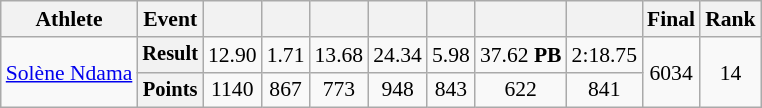<table class=wikitable style=font-size:90%>
<tr>
<th>Athlete</th>
<th>Event</th>
<th></th>
<th></th>
<th></th>
<th></th>
<th></th>
<th></th>
<th></th>
<th>Final</th>
<th>Rank</th>
</tr>
<tr align=center>
<td rowspan=2 align=left><a href='#'>Solène Ndama</a></td>
<th style=font-size:95%>Result</th>
<td>12.90</td>
<td>1.71</td>
<td>13.68</td>
<td>24.34</td>
<td>5.98</td>
<td>37.62 <strong>PB</strong></td>
<td>2:18.75</td>
<td rowspan=2>6034</td>
<td rowspan=2>14</td>
</tr>
<tr align=center>
<th style=font-size:95%>Points</th>
<td>1140</td>
<td>867</td>
<td>773</td>
<td>948</td>
<td>843</td>
<td>622</td>
<td>841</td>
</tr>
</table>
